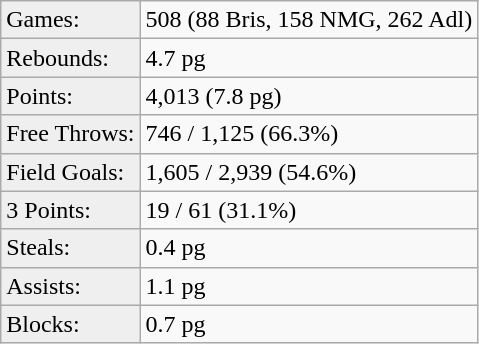<table class="wikitable">
<tr align=left>
<td style="background:#efefef;">Games:</td>
<td>508 (88 Bris, 158 NMG, 262 Adl)</td>
</tr>
<tr>
<td style="background:#efefef;">Rebounds:</td>
<td>4.7 pg</td>
</tr>
<tr>
<td style="background:#efefef;">Points:</td>
<td>4,013 (7.8 pg)</td>
</tr>
<tr>
<td style="background:#efefef;">Free Throws:</td>
<td>746 / 1,125 (66.3%)</td>
</tr>
<tr>
<td style="background:#efefef;">Field Goals:</td>
<td>1,605 / 2,939 (54.6%)</td>
</tr>
<tr>
<td style="background:#efefef;">3 Points:</td>
<td>19 / 61 (31.1%)</td>
</tr>
<tr>
<td style="background:#efefef;">Steals:</td>
<td>0.4 pg</td>
</tr>
<tr>
<td style="background:#efefef;">Assists:</td>
<td>1.1 pg</td>
</tr>
<tr>
<td style="background:#efefef;">Blocks:</td>
<td>0.7 pg</td>
</tr>
</table>
